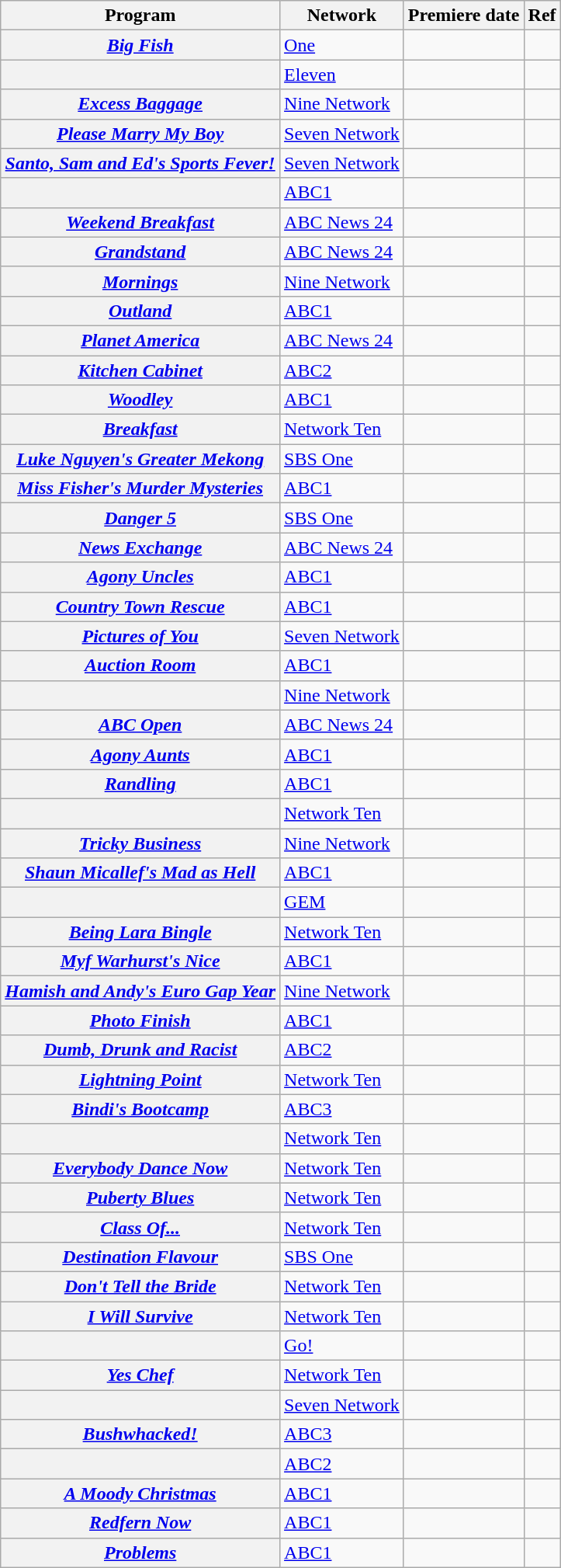<table class="wikitable plainrowheaders sortable" style="text-align:left">
<tr>
<th scope="col">Program</th>
<th scope="col">Network</th>
<th scope="col">Premiere date</th>
<th scope="col" class="unsortable">Ref</th>
</tr>
<tr>
<th scope="row"><em><a href='#'>Big Fish</a></em></th>
<td><a href='#'>One</a></td>
<td align=center></td>
<td align=center></td>
</tr>
<tr>
<th scope="row"><em></em></th>
<td><a href='#'>Eleven</a></td>
<td align=center></td>
<td align=center></td>
</tr>
<tr>
<th scope="row"><em><a href='#'>Excess Baggage</a></em></th>
<td><a href='#'>Nine Network</a></td>
<td align=center></td>
<td align=center></td>
</tr>
<tr>
<th scope="row"><em><a href='#'>Please Marry My Boy</a></em></th>
<td><a href='#'>Seven Network</a></td>
<td align=center></td>
<td align=center></td>
</tr>
<tr>
<th scope="row"><em><a href='#'>Santo, Sam and Ed's Sports Fever!</a></em></th>
<td><a href='#'>Seven Network</a></td>
<td align=center></td>
<td align=center></td>
</tr>
<tr>
<th scope="row"><em></em></th>
<td><a href='#'>ABC1</a></td>
<td align=center></td>
<td align=center></td>
</tr>
<tr>
<th scope="row"><em><a href='#'>Weekend Breakfast</a></em></th>
<td><a href='#'>ABC News 24</a></td>
<td align=center></td>
<td align=center></td>
</tr>
<tr>
<th scope="row"><em><a href='#'>Grandstand</a></em></th>
<td><a href='#'>ABC News 24</a></td>
<td align=center></td>
<td align=center></td>
</tr>
<tr>
<th scope="row"><em><a href='#'>Mornings</a></em></th>
<td><a href='#'>Nine Network</a></td>
<td align=center></td>
<td align=center></td>
</tr>
<tr>
<th scope="row"><em><a href='#'>Outland</a></em></th>
<td><a href='#'>ABC1</a></td>
<td align=center></td>
<td align=center></td>
</tr>
<tr>
<th scope="row"><em><a href='#'>Planet America</a></em></th>
<td><a href='#'>ABC News 24</a></td>
<td align=center></td>
<td align=center></td>
</tr>
<tr>
<th scope="row"><em><a href='#'>Kitchen Cabinet</a></em></th>
<td><a href='#'>ABC2</a></td>
<td align=center></td>
<td align=center></td>
</tr>
<tr>
<th scope="row"><em><a href='#'>Woodley</a></em></th>
<td><a href='#'>ABC1</a></td>
<td align=center></td>
<td align=center></td>
</tr>
<tr>
<th scope="row"><em><a href='#'>Breakfast</a></em></th>
<td><a href='#'>Network Ten</a></td>
<td align=center></td>
<td align=center></td>
</tr>
<tr>
<th scope="row"><em><a href='#'>Luke Nguyen's Greater Mekong</a></em></th>
<td><a href='#'>SBS One</a></td>
<td align=center></td>
<td align=center></td>
</tr>
<tr>
<th scope="row"><em><a href='#'>Miss Fisher's Murder Mysteries</a></em></th>
<td><a href='#'>ABC1</a></td>
<td align=center></td>
<td align=center></td>
</tr>
<tr>
<th scope="row"><em><a href='#'>Danger 5</a></em></th>
<td><a href='#'>SBS One</a></td>
<td align=center></td>
<td align=center></td>
</tr>
<tr>
<th scope="row"><em><a href='#'>News Exchange</a></em></th>
<td><a href='#'>ABC News 24</a></td>
<td align=center></td>
<td align=center></td>
</tr>
<tr>
<th scope="row"><em><a href='#'>Agony Uncles</a></em></th>
<td><a href='#'>ABC1</a></td>
<td align=center></td>
<td align=center></td>
</tr>
<tr>
<th scope="row"><em><a href='#'>Country Town Rescue</a></em></th>
<td><a href='#'>ABC1</a></td>
<td align=center></td>
<td align=center></td>
</tr>
<tr>
<th scope="row"><em><a href='#'>Pictures of You</a></em></th>
<td><a href='#'>Seven Network</a></td>
<td align=center></td>
<td align=center></td>
</tr>
<tr>
<th scope="row"><em><a href='#'>Auction Room</a></em></th>
<td><a href='#'>ABC1</a></td>
<td align=center></td>
<td align=center></td>
</tr>
<tr>
<th scope="row"><em></em></th>
<td><a href='#'>Nine Network</a></td>
<td align=center></td>
<td align=center></td>
</tr>
<tr>
<th scope="row"><em><a href='#'>ABC Open</a></em></th>
<td><a href='#'>ABC News 24</a></td>
<td align=center></td>
<td align=center></td>
</tr>
<tr>
<th scope="row"><em><a href='#'>Agony Aunts</a></em></th>
<td><a href='#'>ABC1</a></td>
<td align=center></td>
<td align=center></td>
</tr>
<tr>
<th scope="row"><em><a href='#'>Randling</a></em></th>
<td><a href='#'>ABC1</a></td>
<td align=center></td>
<td align=center></td>
</tr>
<tr>
<th scope="row"><em></em></th>
<td><a href='#'>Network Ten</a></td>
<td align=center></td>
<td align=center></td>
</tr>
<tr>
<th scope="row"><em><a href='#'>Tricky Business</a></em></th>
<td><a href='#'>Nine Network</a></td>
<td align=center></td>
<td align=center></td>
</tr>
<tr>
<th scope="row"><em><a href='#'>Shaun Micallef's Mad as Hell</a></em></th>
<td><a href='#'>ABC1</a></td>
<td align=center></td>
<td align=center></td>
</tr>
<tr>
<th scope="row"><em></em></th>
<td><a href='#'>GEM</a></td>
<td align=center></td>
<td align=center></td>
</tr>
<tr>
<th scope="row"><em><a href='#'>Being Lara Bingle</a></em></th>
<td><a href='#'>Network Ten</a></td>
<td align=center></td>
<td align=center></td>
</tr>
<tr>
<th scope="row"><em><a href='#'>Myf Warhurst's Nice</a></em></th>
<td><a href='#'>ABC1</a></td>
<td align=center></td>
<td align=center></td>
</tr>
<tr>
<th scope="row"><em><a href='#'>Hamish and Andy's Euro Gap Year</a></em></th>
<td><a href='#'>Nine Network</a></td>
<td align=center></td>
<td align=center></td>
</tr>
<tr>
<th scope="row"><em><a href='#'>Photo Finish</a></em></th>
<td><a href='#'>ABC1</a></td>
<td align=center></td>
<td align=center></td>
</tr>
<tr>
<th scope="row"><em><a href='#'>Dumb, Drunk and Racist</a></em></th>
<td><a href='#'>ABC2</a></td>
<td align=center></td>
<td align=center></td>
</tr>
<tr>
<th scope="row"><em><a href='#'>Lightning Point</a></em></th>
<td><a href='#'>Network Ten</a></td>
<td align=center></td>
<td align=center></td>
</tr>
<tr>
<th scope="row"><em><a href='#'>Bindi's Bootcamp</a></em></th>
<td><a href='#'>ABC3</a></td>
<td align=center></td>
<td align=center></td>
</tr>
<tr>
<th scope="row"><em></em></th>
<td><a href='#'>Network Ten</a></td>
<td align=center></td>
<td align=center></td>
</tr>
<tr>
<th scope="row"><em><a href='#'>Everybody Dance Now</a></em></th>
<td><a href='#'>Network Ten</a></td>
<td align=center></td>
<td align=center></td>
</tr>
<tr>
<th scope="row"><em><a href='#'>Puberty Blues</a></em></th>
<td><a href='#'>Network Ten</a></td>
<td align=center></td>
<td align=center></td>
</tr>
<tr>
<th scope="row"><em><a href='#'>Class Of...</a></em></th>
<td><a href='#'>Network Ten</a></td>
<td align=center></td>
<td align=center></td>
</tr>
<tr>
<th scope="row"><em><a href='#'>Destination Flavour</a></em></th>
<td><a href='#'>SBS One</a></td>
<td align=center></td>
<td align=center></td>
</tr>
<tr>
<th scope="row"><em><a href='#'>Don't Tell the Bride</a></em></th>
<td><a href='#'>Network Ten</a></td>
<td align=center></td>
<td align=center></td>
</tr>
<tr>
<th scope="row"><em><a href='#'>I Will Survive</a></em></th>
<td><a href='#'>Network Ten</a></td>
<td align=center></td>
<td align=center></td>
</tr>
<tr>
<th scope="row"><em></em></th>
<td><a href='#'>Go!</a></td>
<td align=center></td>
<td align=center></td>
</tr>
<tr>
<th scope="row"><em><a href='#'>Yes Chef</a></em></th>
<td><a href='#'>Network Ten</a></td>
<td align=center></td>
<td align=center></td>
</tr>
<tr>
<th scope="row"><em></em></th>
<td><a href='#'>Seven Network</a></td>
<td align=center></td>
<td align=center></td>
</tr>
<tr>
<th scope="row"><em><a href='#'>Bushwhacked!</a></em></th>
<td><a href='#'>ABC3</a></td>
<td align=center></td>
<td align=center></td>
</tr>
<tr>
<th scope="row"><em></em></th>
<td><a href='#'>ABC2</a></td>
<td align=center></td>
<td align=center></td>
</tr>
<tr>
<th scope="row"><em><a href='#'>A Moody Christmas</a></em></th>
<td><a href='#'>ABC1</a></td>
<td align=center></td>
<td align=center></td>
</tr>
<tr>
<th scope="row"><em><a href='#'>Redfern Now</a></em></th>
<td><a href='#'>ABC1</a></td>
<td align=center></td>
<td align=center></td>
</tr>
<tr>
<th scope="row"><em><a href='#'>Problems</a></em></th>
<td><a href='#'>ABC1</a></td>
<td align=center></td>
<td align=center></td>
</tr>
</table>
